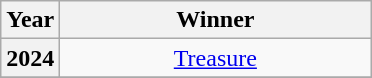<table class="wikitable plainrowheaders" style="text-align:center">
<tr>
<th scope="col">Year</th>
<th scope="col" width="200">Winner</th>
</tr>
<tr>
<th scope="row">2024</th>
<td><a href='#'>Treasure</a></td>
</tr>
<tr>
</tr>
</table>
